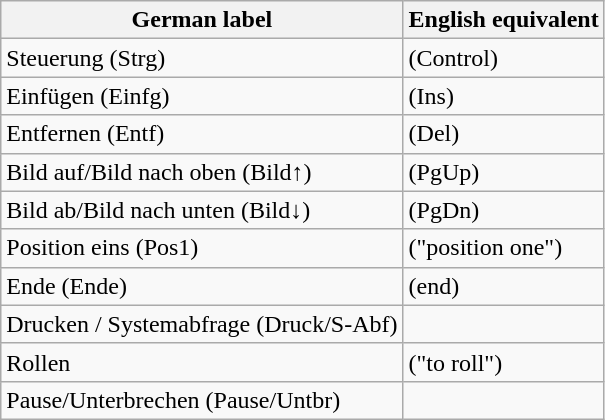<table class="wikitable">
<tr>
<th>German label</th>
<th>English equivalent</th>
</tr>
<tr>
<td>Steuerung (Strg)</td>
<td> (Control)</td>
</tr>
<tr>
<td>Einfügen (Einfg)</td>
<td> (Ins)</td>
</tr>
<tr>
<td>Entfernen (Entf)</td>
<td> (Del)</td>
</tr>
<tr>
<td>Bild auf/Bild nach oben (Bild↑)</td>
<td> (PgUp)</td>
</tr>
<tr>
<td>Bild ab/Bild nach unten (Bild↓)</td>
<td> (PgDn)</td>
</tr>
<tr>
<td>Position eins (Pos1)</td>
<td> ("position one")</td>
</tr>
<tr>
<td>Ende (Ende)</td>
<td> (end)</td>
</tr>
<tr>
<td>Drucken / Systemabfrage (Druck/S-Abf)</td>
<td></td>
</tr>
<tr>
<td>Rollen</td>
<td> ("to roll")</td>
</tr>
<tr>
<td>Pause/Unterbrechen (Pause/Untbr)</td>
<td></td>
</tr>
</table>
